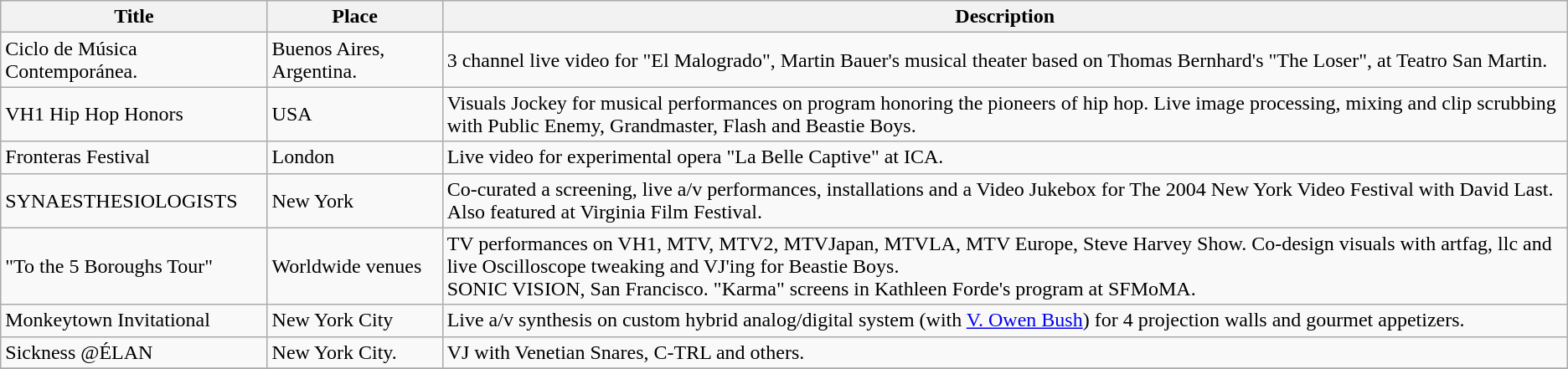<table class="wikitable">
<tr>
<th>Title</th>
<th>Place</th>
<th>Description</th>
</tr>
<tr>
<td>Ciclo de Música Contemporánea.</td>
<td>Buenos Aires, Argentina.</td>
<td>3 channel live video for "El Malogrado", Martin Bauer's musical theater based on Thomas Bernhard's "The Loser", at Teatro San Martin.</td>
</tr>
<tr>
<td>VH1 Hip Hop Honors</td>
<td>USA</td>
<td>Visuals Jockey for musical performances on program honoring the pioneers of hip hop. Live image processing, mixing and clip scrubbing with Public Enemy, Grandmaster, Flash and Beastie Boys.</td>
</tr>
<tr>
<td>Fronteras Festival</td>
<td>London</td>
<td>Live video for experimental opera "La Belle Captive" at ICA.</td>
</tr>
<tr>
<td>SYNAESTHESIOLOGISTS</td>
<td>New York</td>
<td>Co-curated a screening, live a/v performances, installations and a Video Jukebox for The 2004 New York Video Festival with David Last. Also featured at Virginia Film Festival.</td>
</tr>
<tr>
<td>"To the 5 Boroughs Tour"</td>
<td>Worldwide venues</td>
<td>TV performances on VH1, MTV, MTV2, MTVJapan, MTVLA, MTV Europe, Steve Harvey Show. Co-design visuals with artfag, llc and live Oscilloscope tweaking and VJ'ing for Beastie Boys.<br>SONIC VISION, San Francisco. "Karma" screens in Kathleen Forde's program at SFMoMA.</td>
</tr>
<tr>
<td>Monkeytown Invitational</td>
<td>New York City</td>
<td>Live a/v synthesis on custom hybrid analog/digital system (with <a href='#'>V. Owen Bush</a>) for 4 projection walls and gourmet appetizers.</td>
</tr>
<tr>
<td>Sickness @ÉLAN</td>
<td>New York City.</td>
<td>VJ with Venetian Snares, C-TRL and others.</td>
</tr>
<tr>
</tr>
</table>
